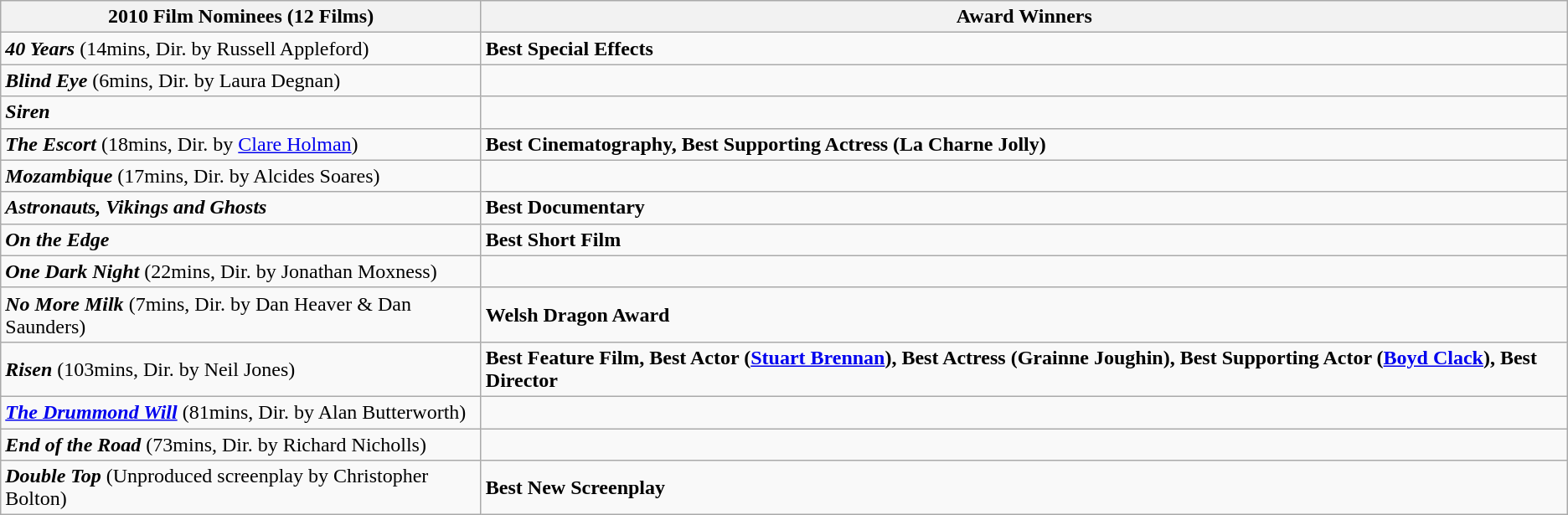<table class="wikitable mw-collapsible mw-collapsed">
<tr>
<th><strong>2010 Film Nominees (12 Films)</strong></th>
<th><strong>Award Winners</strong></th>
</tr>
<tr>
<td><strong><em>40 Years</em></strong> (14mins, Dir. by Russell Appleford)</td>
<td><strong>Best Special Effects</strong></td>
</tr>
<tr>
<td><strong><em>Blind Eye</em></strong> (6mins, Dir. by Laura Degnan)</td>
<td></td>
</tr>
<tr>
<td><strong><em>Siren</em></strong></td>
<td></td>
</tr>
<tr>
<td><strong><em>The Escort</em></strong> (18mins, Dir. by <a href='#'>Clare Holman</a>)</td>
<td><strong>Best Cinematography, Best Supporting Actress (La Charne Jolly)</strong></td>
</tr>
<tr>
<td><strong><em>Mozambique</em></strong> (17mins, Dir. by Alcides Soares)</td>
<td></td>
</tr>
<tr>
<td><strong><em>Astronauts, Vikings and Ghosts</em></strong></td>
<td><strong>Best Documentary</strong></td>
</tr>
<tr>
<td><strong><em>On the Edge</em></strong></td>
<td><strong>Best Short Film</strong></td>
</tr>
<tr>
<td><strong><em>One Dark Night</em></strong> (22mins, Dir. by Jonathan  Moxness)</td>
<td></td>
</tr>
<tr>
<td><strong><em>No More Milk</em></strong> (7mins, Dir. by Dan Heaver & Dan Saunders)</td>
<td><strong>Welsh Dragon Award</strong></td>
</tr>
<tr>
<td><strong><em>Risen</em></strong> (103mins, Dir. by Neil Jones)</td>
<td><strong>Best Feature Film, Best Actor (<a href='#'>Stuart Brennan</a>), Best Actress (Grainne Joughin), Best Supporting Actor (<a href='#'>Boyd Clack</a>), Best Director</strong></td>
</tr>
<tr>
<td><strong><em><a href='#'>The Drummond Will</a></em></strong> (81mins, Dir. by Alan  Butterworth)</td>
<td></td>
</tr>
<tr>
<td><strong><em>End of the Road</em></strong> (73mins, Dir. by Richard Nicholls)</td>
<td></td>
</tr>
<tr>
<td><strong><em>Double Top</em></strong> (Unproduced screenplay by  Christopher Bolton)</td>
<td><strong>Best New Screenplay</strong></td>
</tr>
</table>
